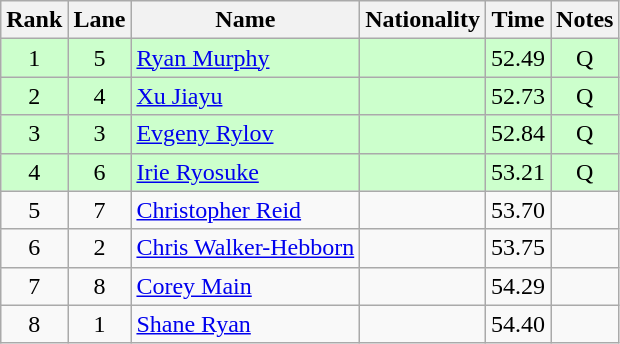<table class="wikitable sortable" style="text-align:center">
<tr>
<th>Rank</th>
<th>Lane</th>
<th>Name</th>
<th>Nationality</th>
<th>Time</th>
<th>Notes</th>
</tr>
<tr bgcolor=ccffcc>
<td>1</td>
<td>5</td>
<td align=left><a href='#'>Ryan Murphy</a></td>
<td align=left></td>
<td>52.49</td>
<td>Q</td>
</tr>
<tr bgcolor=ccffcc>
<td>2</td>
<td>4</td>
<td align=left><a href='#'>Xu Jiayu</a></td>
<td align=left></td>
<td>52.73</td>
<td>Q</td>
</tr>
<tr bgcolor=ccffcc>
<td>3</td>
<td>3</td>
<td align=left><a href='#'>Evgeny Rylov</a></td>
<td align=left></td>
<td>52.84</td>
<td>Q</td>
</tr>
<tr bgcolor=ccffcc>
<td>4</td>
<td>6</td>
<td align=left><a href='#'>Irie Ryosuke</a></td>
<td align=left></td>
<td>53.21</td>
<td>Q</td>
</tr>
<tr>
<td>5</td>
<td>7</td>
<td align=left><a href='#'>Christopher Reid</a></td>
<td align=left></td>
<td>53.70</td>
<td></td>
</tr>
<tr>
<td>6</td>
<td>2</td>
<td align=left><a href='#'>Chris Walker-Hebborn</a></td>
<td align=left></td>
<td>53.75</td>
<td></td>
</tr>
<tr>
<td>7</td>
<td>8</td>
<td align=left><a href='#'>Corey Main</a></td>
<td align=left></td>
<td>54.29</td>
<td></td>
</tr>
<tr>
<td>8</td>
<td>1</td>
<td align=left><a href='#'>Shane Ryan</a></td>
<td align=left></td>
<td>54.40</td>
<td></td>
</tr>
</table>
